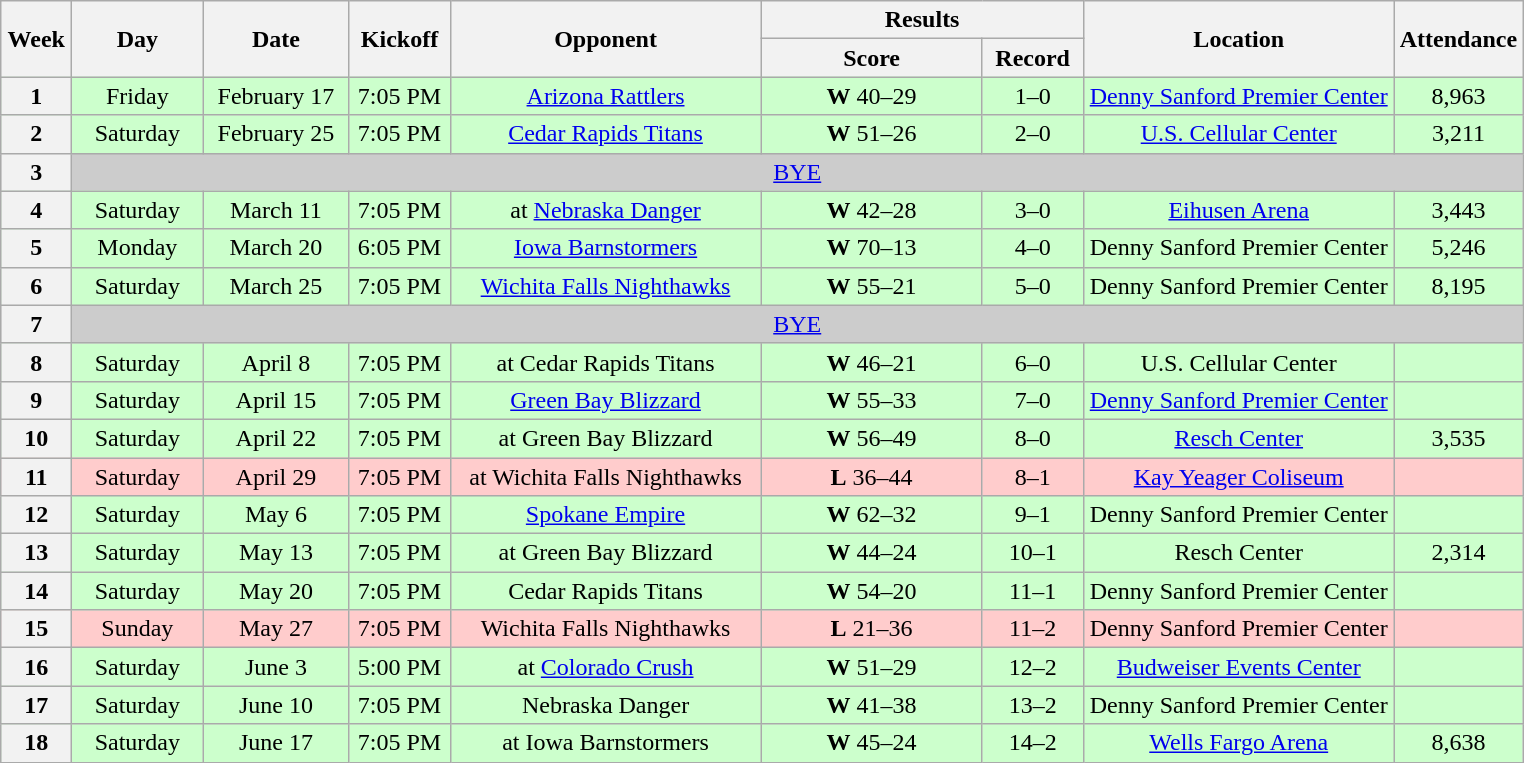<table class="wikitable">
<tr>
<th rowspan="2" width="40">Week</th>
<th rowspan="2" width="80">Day</th>
<th rowspan="2" width="90">Date</th>
<th rowspan="2" width="60">Kickoff</th>
<th rowspan="2" width="200">Opponent</th>
<th colspan="2" width="200">Results</th>
<th rowspan="2" width="200">Location</th>
<th rowspan="2" width="60">Attendance</th>
</tr>
<tr>
<th width="140">Score</th>
<th width="60">Record</th>
</tr>
<tr align="center" bgcolor="#CCFFCC">
<th>1</th>
<td>Friday</td>
<td>February 17</td>
<td>7:05 PM</td>
<td><a href='#'>Arizona Rattlers</a></td>
<td><strong>W</strong> 40–29</td>
<td>1–0</td>
<td><a href='#'>Denny Sanford Premier Center</a></td>
<td>8,963</td>
</tr>
<tr align="center" bgcolor="#CCFFCC">
<th>2</th>
<td>Saturday</td>
<td>February 25</td>
<td>7:05 PM</td>
<td><a href='#'>Cedar Rapids Titans</a></td>
<td><strong>W</strong> 51–26</td>
<td>2–0</td>
<td><a href='#'>U.S. Cellular Center</a></td>
<td>3,211</td>
</tr>
<tr align="center" bgcolor="#CCCCCC">
<th>3</th>
<td colSpan=8><a href='#'>BYE</a></td>
</tr>
<tr align="center" bgcolor="#CCFFCC">
<th>4</th>
<td>Saturday</td>
<td>March 11</td>
<td>7:05 PM</td>
<td>at <a href='#'>Nebraska Danger</a></td>
<td><strong>W</strong> 42–28</td>
<td>3–0</td>
<td><a href='#'>Eihusen Arena</a></td>
<td>3,443</td>
</tr>
<tr align="center" bgcolor="#CCFFCC">
<th>5</th>
<td>Monday</td>
<td>March 20</td>
<td>6:05 PM</td>
<td><a href='#'>Iowa Barnstormers</a></td>
<td><strong>W</strong> 70–13</td>
<td>4–0</td>
<td>Denny Sanford Premier Center</td>
<td>5,246</td>
</tr>
<tr align="center" bgcolor="#CCFFCC">
<th>6</th>
<td>Saturday</td>
<td>March 25</td>
<td>7:05 PM</td>
<td><a href='#'>Wichita Falls Nighthawks</a></td>
<td><strong>W</strong> 55–21</td>
<td>5–0</td>
<td>Denny Sanford Premier Center</td>
<td>8,195</td>
</tr>
<tr align="center" bgcolor="#CCCCCC">
<th>7</th>
<td colSpan=8><a href='#'>BYE</a></td>
</tr>
<tr align="center"  bgcolor="#CCFFCC">
<th>8</th>
<td>Saturday</td>
<td>April 8</td>
<td>7:05 PM</td>
<td>at Cedar Rapids Titans</td>
<td><strong>W</strong> 46–21</td>
<td>6–0</td>
<td>U.S. Cellular Center</td>
<td></td>
</tr>
<tr align="center" bgcolor="#CCFFCC">
<th>9</th>
<td>Saturday</td>
<td>April 15</td>
<td>7:05 PM</td>
<td><a href='#'>Green Bay Blizzard</a></td>
<td><strong>W</strong> 55–33</td>
<td>7–0</td>
<td><a href='#'>Denny Sanford Premier Center</a></td>
<td></td>
</tr>
<tr align="center" bgcolor="#CCFFCC">
<th>10</th>
<td>Saturday</td>
<td>April 22</td>
<td>7:05 PM</td>
<td>at Green Bay Blizzard</td>
<td><strong>W</strong> 56–49</td>
<td>8–0</td>
<td><a href='#'>Resch Center</a></td>
<td>3,535</td>
</tr>
<tr align="center" bgcolor="#FFCCCC">
<th>11</th>
<td>Saturday</td>
<td>April 29</td>
<td>7:05 PM</td>
<td>at Wichita Falls Nighthawks</td>
<td><strong>L</strong> 36–44</td>
<td>8–1</td>
<td><a href='#'>Kay Yeager Coliseum</a></td>
<td></td>
</tr>
<tr align="center" bgcolor="#CCFFCC">
<th>12</th>
<td>Saturday</td>
<td>May 6</td>
<td>7:05 PM</td>
<td><a href='#'>Spokane Empire</a></td>
<td><strong>W</strong> 62–32</td>
<td>9–1</td>
<td>Denny Sanford Premier Center</td>
<td></td>
</tr>
<tr align="center" bgcolor="#CCFFCC">
<th>13</th>
<td>Saturday</td>
<td>May 13</td>
<td>7:05 PM</td>
<td>at Green Bay Blizzard</td>
<td><strong>W</strong> 44–24</td>
<td>10–1</td>
<td>Resch Center</td>
<td>2,314</td>
</tr>
<tr align="center" bgcolor="#CCFFCC">
<th>14</th>
<td>Saturday</td>
<td>May 20</td>
<td>7:05 PM</td>
<td>Cedar Rapids Titans</td>
<td><strong>W</strong> 54–20</td>
<td>11–1</td>
<td>Denny Sanford Premier Center</td>
<td></td>
</tr>
<tr align="center" bgcolor="#FFCCCC">
<th>15</th>
<td>Sunday</td>
<td>May 27</td>
<td>7:05 PM</td>
<td>Wichita Falls Nighthawks</td>
<td><strong>L</strong> 21–36</td>
<td>11–2</td>
<td>Denny Sanford Premier Center</td>
<td></td>
</tr>
<tr align="center" bgcolor="#CCFFCC">
<th>16</th>
<td>Saturday</td>
<td>June 3</td>
<td>5:00 PM</td>
<td>at <a href='#'>Colorado Crush</a></td>
<td><strong>W</strong> 51–29</td>
<td>12–2</td>
<td><a href='#'>Budweiser Events Center</a></td>
<td></td>
</tr>
<tr align="center" bgcolor="#CCFFCC">
<th>17</th>
<td>Saturday</td>
<td>June 10</td>
<td>7:05 PM</td>
<td>Nebraska Danger</td>
<td><strong>W</strong> 41–38</td>
<td>13–2</td>
<td>Denny Sanford Premier Center</td>
<td></td>
</tr>
<tr align="center" bgcolor="#CCFFCC">
<th>18</th>
<td>Saturday</td>
<td>June 17</td>
<td>7:05 PM</td>
<td>at Iowa Barnstormers</td>
<td><strong>W</strong> 45–24</td>
<td>14–2</td>
<td><a href='#'>Wells Fargo Arena</a></td>
<td>8,638</td>
</tr>
</table>
